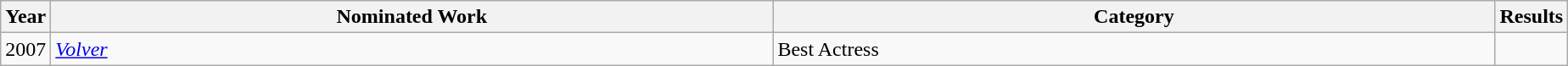<table class="wikitable">
<tr>
<th scope="col" style="width":1em;">Year</th>
<th scope="col" style="width:35em;">Nominated Work</th>
<th scope="col" style="width:35em;">Category</th>
<th scope="col" style="width:1em;">Results</th>
</tr>
<tr>
<td>2007</td>
<td><em><a href='#'>Volver</a></em></td>
<td>Best Actress</td>
<td></td>
</tr>
</table>
